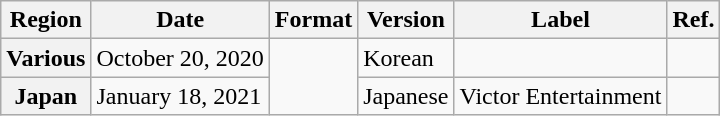<table class="wikitable plainrowheaders">
<tr>
<th>Region</th>
<th>Date</th>
<th>Format</th>
<th>Version</th>
<th>Label</th>
<th>Ref.</th>
</tr>
<tr>
<th scope="row">Various</th>
<td>October 20, 2020</td>
<td rowspan="2"></td>
<td>Korean</td>
<td></td>
<td></td>
</tr>
<tr>
<th scope="row">Japan</th>
<td>January 18, 2021</td>
<td>Japanese</td>
<td>Victor Entertainment</td>
<td></td>
</tr>
</table>
